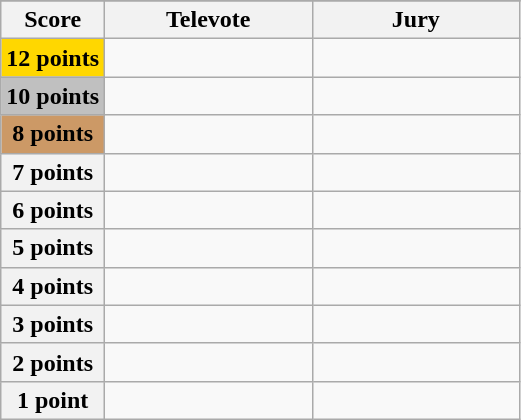<table class="wikitable">
<tr>
</tr>
<tr>
<th scope="col" width="20%">Score</th>
<th scope="col" width="40%">Televote</th>
<th scope="col" width="40%">Jury</th>
</tr>
<tr>
<th scope="row" style="background:gold">12 points</th>
<td></td>
<td></td>
</tr>
<tr>
<th scope="row" style="background:silver">10 points</th>
<td></td>
<td></td>
</tr>
<tr>
<th scope="row" style="background:#CC9966">8 points</th>
<td></td>
<td></td>
</tr>
<tr>
<th scope="row">7 points</th>
<td></td>
<td></td>
</tr>
<tr>
<th scope="row">6 points</th>
<td></td>
<td></td>
</tr>
<tr>
<th scope="row">5 points</th>
<td></td>
<td></td>
</tr>
<tr>
<th scope="row">4 points</th>
<td></td>
<td></td>
</tr>
<tr>
<th scope="row">3 points</th>
<td></td>
<td></td>
</tr>
<tr>
<th scope="row">2 points</th>
<td></td>
<td></td>
</tr>
<tr>
<th scope="row">1 point</th>
<td></td>
<td></td>
</tr>
</table>
